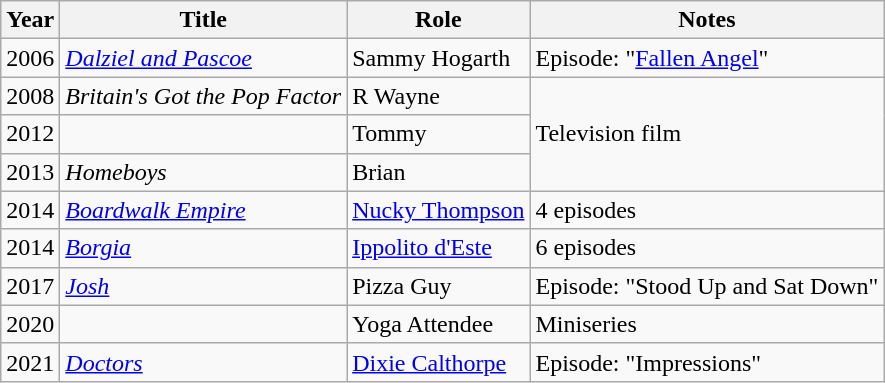<table class="wikitable sortable">
<tr>
<th>Year</th>
<th>Title</th>
<th>Role</th>
<th>Notes</th>
</tr>
<tr>
<td>2006</td>
<td><a href='#'><em>Dalziel and Pascoe</em></a></td>
<td>Sammy Hogarth</td>
<td>Episode: "<a href='#'>Fallen Angel</a>"</td>
</tr>
<tr>
<td>2008</td>
<td><em>Britain's Got the Pop Factor</em></td>
<td>R Wayne</td>
<td rowspan="3">Television film</td>
</tr>
<tr>
<td>2012</td>
<td><em></em></td>
<td>Tommy</td>
</tr>
<tr>
<td>2013</td>
<td><em>Homeboys</em></td>
<td>Brian</td>
</tr>
<tr>
<td>2014</td>
<td><em><a href='#'>Boardwalk Empire</a></em></td>
<td><a href='#'>Nucky Thompson</a></td>
<td>4 episodes</td>
</tr>
<tr>
<td>2014</td>
<td><a href='#'><em>Borgia</em></a></td>
<td><a href='#'>Ippolito d'Este</a></td>
<td>6 episodes</td>
</tr>
<tr>
<td>2017</td>
<td><a href='#'><em>Josh</em></a></td>
<td>Pizza Guy</td>
<td>Episode: "Stood Up and Sat Down"</td>
</tr>
<tr>
<td>2020</td>
<td><em></em></td>
<td>Yoga Attendee</td>
<td>Miniseries</td>
</tr>
<tr>
<td>2021</td>
<td><a href='#'><em>Doctors</em></a></td>
<td><a href='#'>Dixie Calthorpe</a></td>
<td>Episode: "Impressions"</td>
</tr>
</table>
